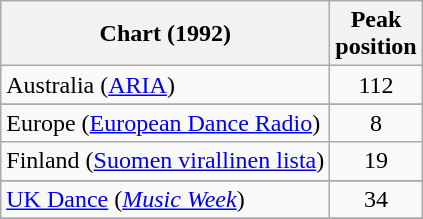<table class="wikitable sortable">
<tr>
<th>Chart (1992)</th>
<th>Peak<br>position</th>
</tr>
<tr>
<td>Australia (<a href='#'>ARIA</a>)</td>
<td align="center">112</td>
</tr>
<tr>
</tr>
<tr>
<td>Europe (<a href='#'>European Dance Radio</a>)</td>
<td align="center">8</td>
</tr>
<tr>
<td>Finland (<a href='#'>Suomen virallinen lista</a>)</td>
<td align="center">19</td>
</tr>
<tr>
</tr>
<tr>
<td><a href='#'>UK Dance</a> (<em><a href='#'>Music Week</a></em>)</td>
<td align="center">34</td>
</tr>
<tr>
</tr>
<tr>
</tr>
<tr>
</tr>
<tr>
</tr>
<tr>
</tr>
</table>
